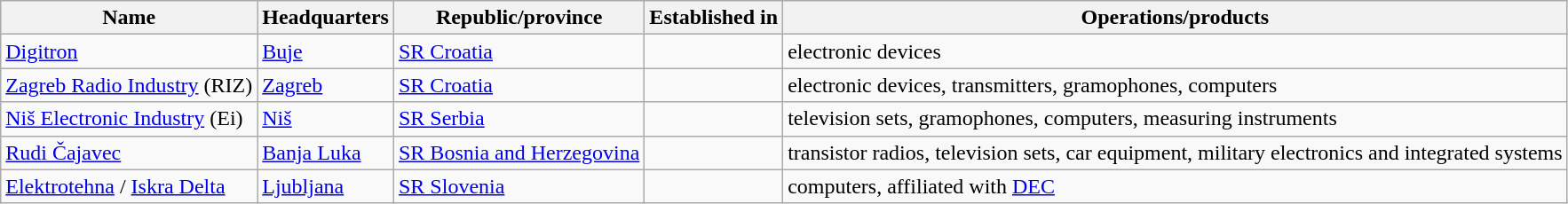<table class="wikitable">
<tr>
<th>Name</th>
<th>Headquarters</th>
<th>Republic/province</th>
<th>Established in</th>
<th>Operations/products</th>
</tr>
<tr>
<td><a href='#'>Digitron</a></td>
<td><a href='#'>Buje</a></td>
<td><a href='#'>SR Croatia</a></td>
<td></td>
<td>electronic devices</td>
</tr>
<tr>
<td><a href='#'>Zagreb Radio Industry</a> (RIZ)</td>
<td><a href='#'>Zagreb</a></td>
<td><a href='#'>SR Croatia</a></td>
<td></td>
<td>electronic devices, transmitters, gramophones, computers</td>
</tr>
<tr>
<td><a href='#'>Niš Electronic Industry</a> (Ei)</td>
<td><a href='#'>Niš</a></td>
<td><a href='#'>SR Serbia</a></td>
<td></td>
<td>television sets, gramophones, computers, measuring instruments</td>
</tr>
<tr>
<td><a href='#'>Rudi Čajavec</a></td>
<td><a href='#'>Banja Luka</a></td>
<td><a href='#'>SR Bosnia and Herzegovina</a></td>
<td></td>
<td>transistor radios, television sets, car equipment, military electronics and integrated systems</td>
</tr>
<tr>
<td><a href='#'>Elektrotehna</a> / <a href='#'>Iskra Delta</a></td>
<td><a href='#'>Ljubljana</a></td>
<td><a href='#'>SR Slovenia</a></td>
<td></td>
<td>computers, affiliated with <a href='#'>DEC</a></td>
</tr>
</table>
